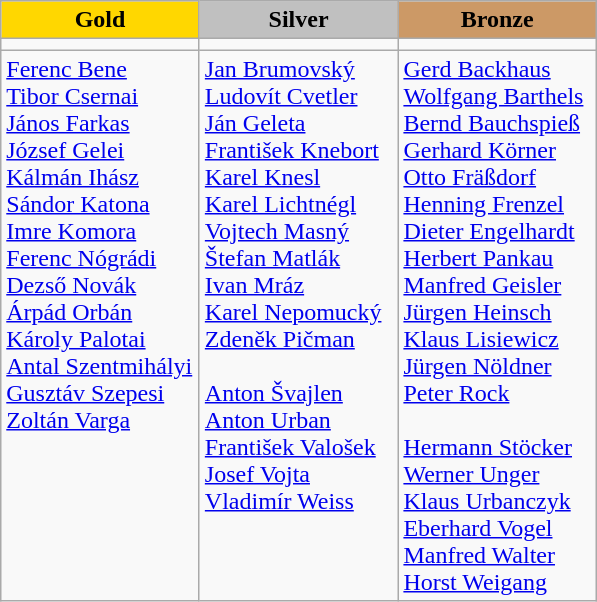<table class="wikitable">
<tr style="text-align:center;">
<td ! style="background:gold; width:125px;"><strong>Gold</strong></td>
<td ! style="background:silver; width:125px;"><strong>Silver</strong></td>
<td ! style="background:#c96; width:125px;"><strong>Bronze</strong></td>
</tr>
<tr>
<td></td>
<td></td>
<td></td>
</tr>
<tr>
<td style="vertical-align:top"><a href='#'>Ferenc Bene</a><br> <a href='#'>Tibor Csernai</a><br> <a href='#'>János Farkas</a><br> <a href='#'>József Gelei</a><br> <a href='#'>Kálmán Ihász</a><br> <a href='#'>Sándor Katona</a><br> <a href='#'>Imre Komora</a><br> <a href='#'>Ferenc Nógrádi</a><br> <a href='#'>Dezső Novák</a><br> <a href='#'>Árpád Orbán</a><br> <a href='#'>Károly Palotai</a><br> <a href='#'>Antal Szentmihályi</a><br> <a href='#'>Gusztáv Szepesi</a><br> <a href='#'>Zoltán Varga</a></td>
<td style="vertical-align:top"><a href='#'>Jan Brumovský</a><br> <a href='#'>Ludovít Cvetler</a><br> <a href='#'>Ján Geleta</a><br> <a href='#'>František Knebort</a><br> <a href='#'>Karel Knesl</a><br> <a href='#'>Karel Lichtnégl</a><br> <a href='#'>Vojtech Masný</a><br> <a href='#'>Štefan Matlák</a><br> <a href='#'>Ivan Mráz</a><br> <a href='#'>Karel Nepomucký</a><br> <a href='#'>Zdeněk Pičman</a><br> <br> <a href='#'>Anton Švajlen</a><br> <a href='#'>Anton Urban</a><br> <a href='#'>František Valošek</a><br> <a href='#'>Josef Vojta</a><br> <a href='#'>Vladimír Weiss</a></td>
<td style="vertical-align:top"><a href='#'>Gerd Backhaus</a><br> <a href='#'>Wolfgang Barthels</a><br> <a href='#'>Bernd Bauchspieß</a><br> <a href='#'>Gerhard Körner</a><br> <a href='#'>Otto Fräßdorf</a><br> <a href='#'>Henning Frenzel</a><br> <a href='#'>Dieter Engelhardt</a><br> <a href='#'>Herbert Pankau</a><br> <a href='#'>Manfred Geisler</a><br> <a href='#'>Jürgen Heinsch</a><br> <a href='#'>Klaus Lisiewicz</a><br> <a href='#'>Jürgen Nöldner</a><br> <a href='#'>Peter Rock</a><br> <br> <a href='#'>Hermann Stöcker</a><br> <a href='#'>Werner Unger</a><br> <a href='#'>Klaus Urbanczyk</a><br> <a href='#'>Eberhard Vogel</a><br> <a href='#'>Manfred Walter</a><br> <a href='#'>Horst Weigang</a></td>
</tr>
</table>
